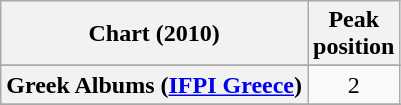<table class="wikitable sortable plainrowheaders" style="text-align:center">
<tr>
<th scope="col">Chart (2010)</th>
<th scope="col">Peak<br>position</th>
</tr>
<tr>
</tr>
<tr>
</tr>
<tr>
</tr>
<tr>
</tr>
<tr>
</tr>
<tr>
</tr>
<tr>
<th scope="row">Greek Albums (<a href='#'>IFPI Greece</a>)</th>
<td>2</td>
</tr>
<tr>
</tr>
<tr>
</tr>
</table>
